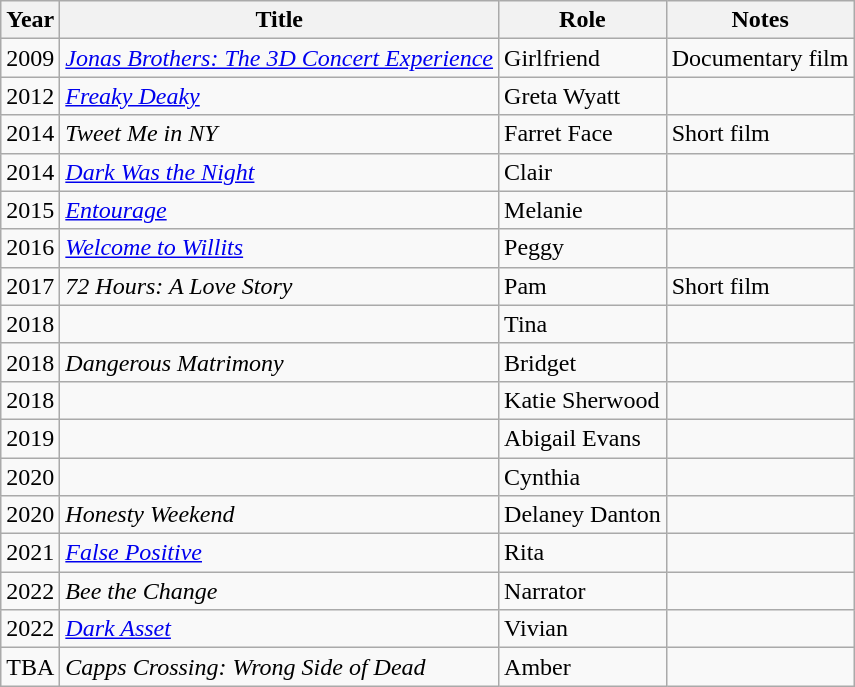<table class="wikitable sortable">
<tr>
<th>Year</th>
<th>Title</th>
<th>Role</th>
<th class="unsortable">Notes</th>
</tr>
<tr>
<td>2009</td>
<td><em><a href='#'>Jonas Brothers: The 3D Concert Experience</a></em></td>
<td>Girlfriend</td>
<td>Documentary film</td>
</tr>
<tr>
<td>2012</td>
<td><em><a href='#'>Freaky Deaky</a></em></td>
<td>Greta Wyatt</td>
<td></td>
</tr>
<tr>
<td>2014</td>
<td><em>Tweet Me in NY</em></td>
<td>Farret Face</td>
<td>Short film</td>
</tr>
<tr>
<td>2014</td>
<td><em><a href='#'>Dark Was the Night</a></em></td>
<td>Clair</td>
<td></td>
</tr>
<tr>
<td>2015</td>
<td><em><a href='#'>Entourage</a></em></td>
<td>Melanie</td>
<td></td>
</tr>
<tr>
<td>2016</td>
<td><em><a href='#'>Welcome to Willits</a></em></td>
<td>Peggy</td>
<td></td>
</tr>
<tr>
<td>2017</td>
<td><em>72 Hours: A Love Story</em></td>
<td>Pam</td>
<td>Short film</td>
</tr>
<tr>
<td>2018</td>
<td><em></em></td>
<td>Tina</td>
<td></td>
</tr>
<tr>
<td>2018</td>
<td><em>Dangerous Matrimony</em></td>
<td>Bridget</td>
<td></td>
</tr>
<tr>
<td>2018</td>
<td><em></em></td>
<td>Katie Sherwood</td>
<td></td>
</tr>
<tr>
<td>2019</td>
<td><em></em></td>
<td>Abigail Evans</td>
<td></td>
</tr>
<tr>
<td>2020</td>
<td><em></em></td>
<td>Cynthia</td>
<td></td>
</tr>
<tr>
<td>2020</td>
<td><em>Honesty Weekend</em></td>
<td>Delaney Danton</td>
<td></td>
</tr>
<tr>
<td>2021</td>
<td><em><a href='#'>False Positive</a></em></td>
<td>Rita</td>
<td></td>
</tr>
<tr>
<td>2022</td>
<td><em>Bee the Change</em></td>
<td>Narrator</td>
<td></td>
</tr>
<tr>
<td>2022</td>
<td><em><a href='#'>Dark Asset</a></em></td>
<td>Vivian</td>
<td></td>
</tr>
<tr>
<td>TBA</td>
<td><em>Capps Crossing: Wrong Side of Dead</em></td>
<td>Amber</td>
<td></td>
</tr>
</table>
